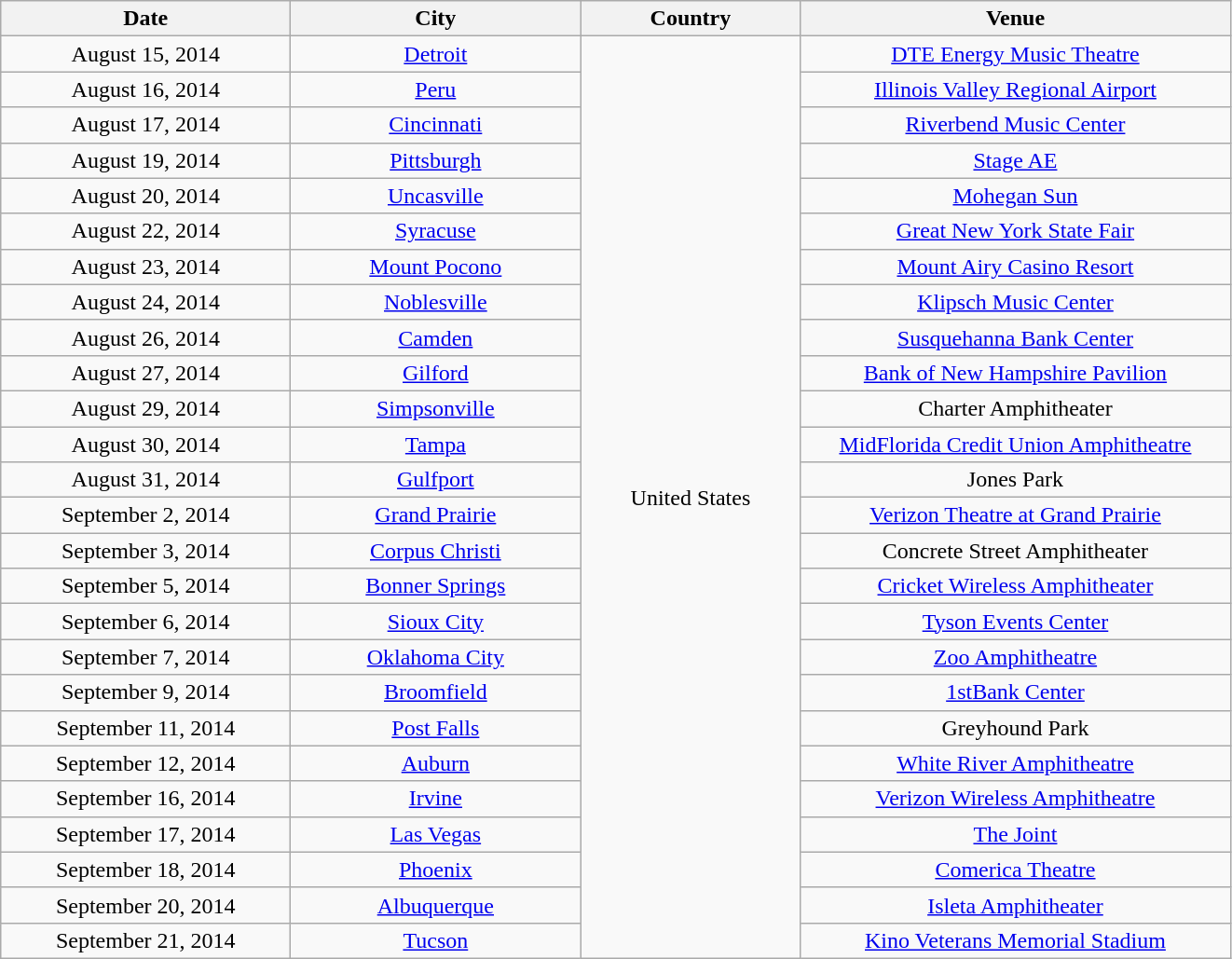<table class="wikitable" style="text-align:center;">
<tr>
<th style="width:200px;">Date</th>
<th style="width:200px;">City</th>
<th style="width:150px;">Country</th>
<th style="width:300px;">Venue</th>
</tr>
<tr>
<td>August 15, 2014</td>
<td><a href='#'>Detroit</a></td>
<td rowspan="26">United States</td>
<td><a href='#'>DTE Energy Music Theatre</a></td>
</tr>
<tr>
<td>August 16, 2014</td>
<td><a href='#'>Peru</a></td>
<td><a href='#'>Illinois Valley Regional Airport</a></td>
</tr>
<tr>
<td>August 17, 2014</td>
<td><a href='#'>Cincinnati</a></td>
<td><a href='#'>Riverbend Music Center</a></td>
</tr>
<tr>
<td>August 19, 2014</td>
<td><a href='#'>Pittsburgh</a></td>
<td><a href='#'>Stage AE</a></td>
</tr>
<tr>
<td>August 20, 2014</td>
<td><a href='#'>Uncasville</a></td>
<td><a href='#'>Mohegan Sun</a></td>
</tr>
<tr>
<td>August 22, 2014</td>
<td><a href='#'>Syracuse</a></td>
<td><a href='#'>Great New York State Fair</a></td>
</tr>
<tr>
<td>August 23, 2014</td>
<td><a href='#'>Mount Pocono</a></td>
<td><a href='#'>Mount Airy Casino Resort</a></td>
</tr>
<tr>
<td>August 24, 2014</td>
<td><a href='#'>Noblesville</a></td>
<td><a href='#'>Klipsch Music Center</a></td>
</tr>
<tr>
<td>August 26, 2014</td>
<td><a href='#'>Camden</a></td>
<td><a href='#'>Susquehanna Bank Center</a></td>
</tr>
<tr>
<td>August 27, 2014</td>
<td><a href='#'>Gilford</a></td>
<td><a href='#'>Bank of New Hampshire Pavilion</a></td>
</tr>
<tr>
<td>August 29, 2014</td>
<td><a href='#'>Simpsonville</a></td>
<td>Charter Amphitheater</td>
</tr>
<tr>
<td>August 30, 2014</td>
<td><a href='#'>Tampa</a></td>
<td><a href='#'>MidFlorida Credit Union Amphitheatre</a></td>
</tr>
<tr>
<td>August 31, 2014</td>
<td><a href='#'>Gulfport</a></td>
<td>Jones Park</td>
</tr>
<tr>
<td>September 2, 2014</td>
<td><a href='#'>Grand Prairie</a></td>
<td><a href='#'>Verizon Theatre at Grand Prairie</a></td>
</tr>
<tr>
<td>September 3, 2014</td>
<td><a href='#'>Corpus Christi</a></td>
<td>Concrete Street Amphitheater</td>
</tr>
<tr>
<td>September 5, 2014</td>
<td><a href='#'>Bonner Springs</a></td>
<td><a href='#'>Cricket Wireless Amphitheater</a></td>
</tr>
<tr>
<td>September 6, 2014</td>
<td><a href='#'>Sioux City</a></td>
<td><a href='#'>Tyson Events Center</a></td>
</tr>
<tr>
<td>September 7, 2014</td>
<td><a href='#'>Oklahoma City</a></td>
<td><a href='#'>Zoo Amphitheatre</a></td>
</tr>
<tr>
<td>September 9, 2014</td>
<td><a href='#'>Broomfield</a></td>
<td><a href='#'>1stBank Center</a></td>
</tr>
<tr>
<td>September 11, 2014</td>
<td><a href='#'>Post Falls</a></td>
<td>Greyhound Park</td>
</tr>
<tr>
<td>September 12, 2014</td>
<td><a href='#'>Auburn</a></td>
<td><a href='#'>White River Amphitheatre</a></td>
</tr>
<tr>
<td>September 16, 2014</td>
<td><a href='#'>Irvine</a></td>
<td><a href='#'>Verizon Wireless Amphitheatre</a></td>
</tr>
<tr>
<td>September 17, 2014</td>
<td><a href='#'>Las Vegas</a></td>
<td><a href='#'>The Joint</a></td>
</tr>
<tr>
<td>September 18, 2014</td>
<td><a href='#'>Phoenix</a></td>
<td><a href='#'>Comerica Theatre</a></td>
</tr>
<tr>
<td>September 20, 2014</td>
<td><a href='#'>Albuquerque</a></td>
<td><a href='#'>Isleta Amphitheater</a></td>
</tr>
<tr>
<td>September 21, 2014</td>
<td><a href='#'>Tucson</a></td>
<td><a href='#'>Kino Veterans Memorial Stadium</a></td>
</tr>
</table>
